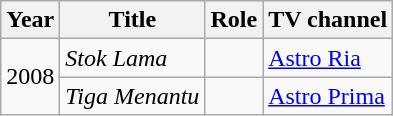<table class="wikitable">
<tr>
<th>Year</th>
<th>Title</th>
<th>Role</th>
<th>TV channel</th>
</tr>
<tr>
<td rowspan="2">2008</td>
<td><em>Stok Lama</em></td>
<td></td>
<td><a href='#'>Astro Ria</a></td>
</tr>
<tr>
<td><em>Tiga Menantu</em></td>
<td></td>
<td><a href='#'>Astro Prima</a></td>
</tr>
</table>
